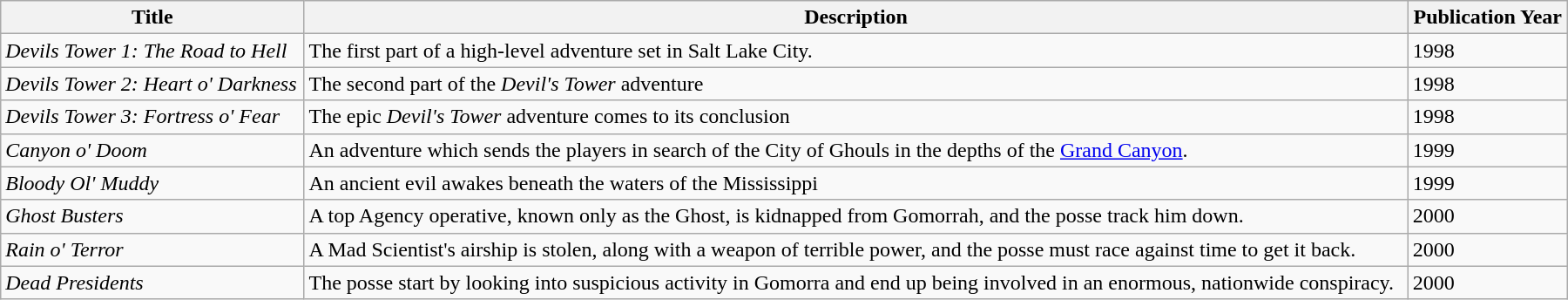<table class="wikitable" style="width: 1200px">
<tr>
<th>Title</th>
<th>Description</th>
<th>Publication Year</th>
</tr>
<tr>
<td><em>Devils Tower 1: The Road to Hell </em></td>
<td>The first part of a high-level adventure set in Salt Lake City.</td>
<td>1998</td>
</tr>
<tr>
<td><em>Devils Tower 2: Heart o' Darkness</em></td>
<td>The second part of the <em>Devil's Tower</em> adventure</td>
<td>1998</td>
</tr>
<tr>
<td><em>Devils Tower 3: Fortress o' Fear</em></td>
<td>The epic <em>Devil's Tower</em> adventure comes to its conclusion</td>
<td>1998</td>
</tr>
<tr>
<td><em>Canyon o' Doom</em></td>
<td>An adventure which sends the players in search of the City of Ghouls in the depths of the <a href='#'>Grand Canyon</a>.</td>
<td>1999</td>
</tr>
<tr>
<td><em>Bloody Ol' Muddy</em></td>
<td>An ancient evil awakes beneath the waters of the Mississippi</td>
<td>1999</td>
</tr>
<tr>
<td><em>Ghost Busters</em></td>
<td>A top Agency operative, known only as the Ghost, is kidnapped from Gomorrah, and the posse track him down.</td>
<td>2000</td>
</tr>
<tr>
<td><em>Rain o' Terror</em></td>
<td>A Mad Scientist's airship is stolen, along with a weapon of terrible power, and the posse must race against time to get it back.</td>
<td>2000</td>
</tr>
<tr>
<td><em>Dead Presidents</em></td>
<td>The posse start by looking into suspicious activity in Gomorra and end up being involved in an enormous, nationwide conspiracy.</td>
<td>2000</td>
</tr>
</table>
